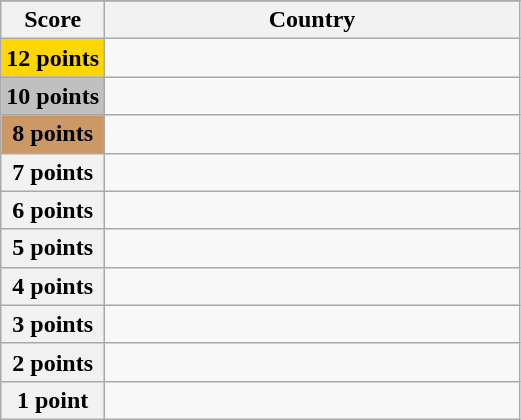<table class="wikitable">
<tr>
</tr>
<tr>
<th scope="col" width="20%">Score</th>
<th scope="col">Country</th>
</tr>
<tr>
<th scope="row" style="background:gold">12 points</th>
<td></td>
</tr>
<tr>
<th scope="row" style="background:silver">10 points</th>
<td></td>
</tr>
<tr>
<th scope="row" style="background:#CC9966">8 points</th>
<td></td>
</tr>
<tr>
<th scope="row">7 points</th>
<td></td>
</tr>
<tr>
<th scope="row">6 points</th>
<td></td>
</tr>
<tr>
<th scope="row">5 points</th>
<td></td>
</tr>
<tr>
<th scope="row">4 points</th>
<td></td>
</tr>
<tr>
<th scope="row">3 points</th>
<td></td>
</tr>
<tr>
<th scope="row">2 points</th>
<td></td>
</tr>
<tr>
<th scope="row">1 point</th>
<td></td>
</tr>
</table>
